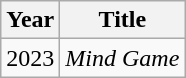<table class="wikitable">
<tr>
<th>Year</th>
<th>Title</th>
</tr>
<tr>
<td>2023</td>
<td><em>Mind Game</em></td>
</tr>
</table>
